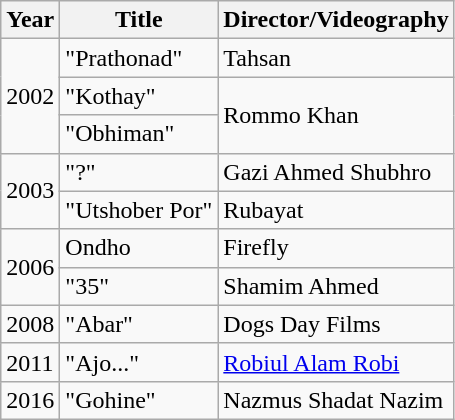<table class="wikitable">
<tr>
<th>Year</th>
<th>Title</th>
<th>Director/Videography</th>
</tr>
<tr>
<td rowspan="3">2002</td>
<td>"Prathonad"</td>
<td>Tahsan</td>
</tr>
<tr>
<td>"Kothay"</td>
<td rowspan="2">Rommo Khan</td>
</tr>
<tr>
<td>"Obhiman"</td>
</tr>
<tr>
<td rowspan="2">2003</td>
<td>"?"</td>
<td>Gazi Ahmed Shubhro</td>
</tr>
<tr>
<td>"Utshober Por"</td>
<td>Rubayat</td>
</tr>
<tr>
<td rowspan="2">2006</td>
<td>Ondho</td>
<td>Firefly</td>
</tr>
<tr>
<td>"35"</td>
<td>Shamim Ahmed</td>
</tr>
<tr>
<td>2008</td>
<td>"Abar"</td>
<td>Dogs Day Films</td>
</tr>
<tr>
<td>2011</td>
<td>"Ajo..."</td>
<td><a href='#'>Robiul Alam Robi</a></td>
</tr>
<tr>
<td>2016</td>
<td>"Gohine"</td>
<td>Nazmus Shadat Nazim</td>
</tr>
</table>
